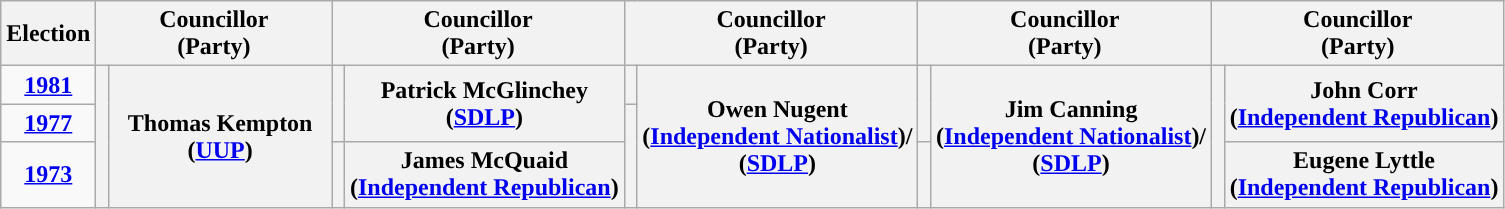<table class="wikitable" style="text-align:center">
<tr>
<th scope="col" width="50">Election</th>
<th scope="col" width="150" colspan = "2">Councillor<br> (Party)</th>
<th scope="col" width="150" colspan = "2">Councillor<br> (Party)</th>
<th scope="col" width="150" colspan = "2">Councillor<br> (Party)</th>
<th scope="col" width="150" colspan = "2">Councillor<br> (Party)</th>
<th scope="col" width="150" colspan = "2">Councillor<br> (Party)</th>
</tr>
<tr>
<td><strong><a href='#'>1981</a></strong></td>
<th rowspan="3" width="1" style="background-color: "></th>
<th rowspan = "3">Thomas Kempton <br> (<a href='#'>UUP</a>)</th>
<th rowspan="2" width="1" style="background-color: "></th>
<th rowspan = "2">Patrick McGlinchey <br> (<a href='#'>SDLP</a>)</th>
<th rowspan="1" width="1" style="background-color: "></th>
<th rowspan = "3">Owen Nugent <br> (<a href='#'>Independent Nationalist</a>)/ <br> (<a href='#'>SDLP</a>)</th>
<th rowspan="2" width="1" style="background-color: "></th>
<th rowspan = "3">Jim Canning <br> (<a href='#'>Independent Nationalist</a>)/ <br> (<a href='#'>SDLP</a>)</th>
<th rowspan="3" width="1" style="background-color: "></th>
<th rowspan = "2">John Corr <br> (<a href='#'>Independent Republican</a>)</th>
</tr>
<tr>
<td><strong><a href='#'>1977</a></strong></td>
<th rowspan="2" width="1" style="background-color: "></th>
</tr>
<tr>
<td><strong><a href='#'>1973</a></strong></td>
<th rowspan="1" width="1" style="background-color: "></th>
<th rowspan = "1">James McQuaid <br> (<a href='#'>Independent Republican</a>)</th>
<th rowspan="1" width="1" style="background-color: "></th>
<th rowspan = "1">Eugene Lyttle <br> (<a href='#'>Independent Republican</a>)</th>
</tr>
</table>
